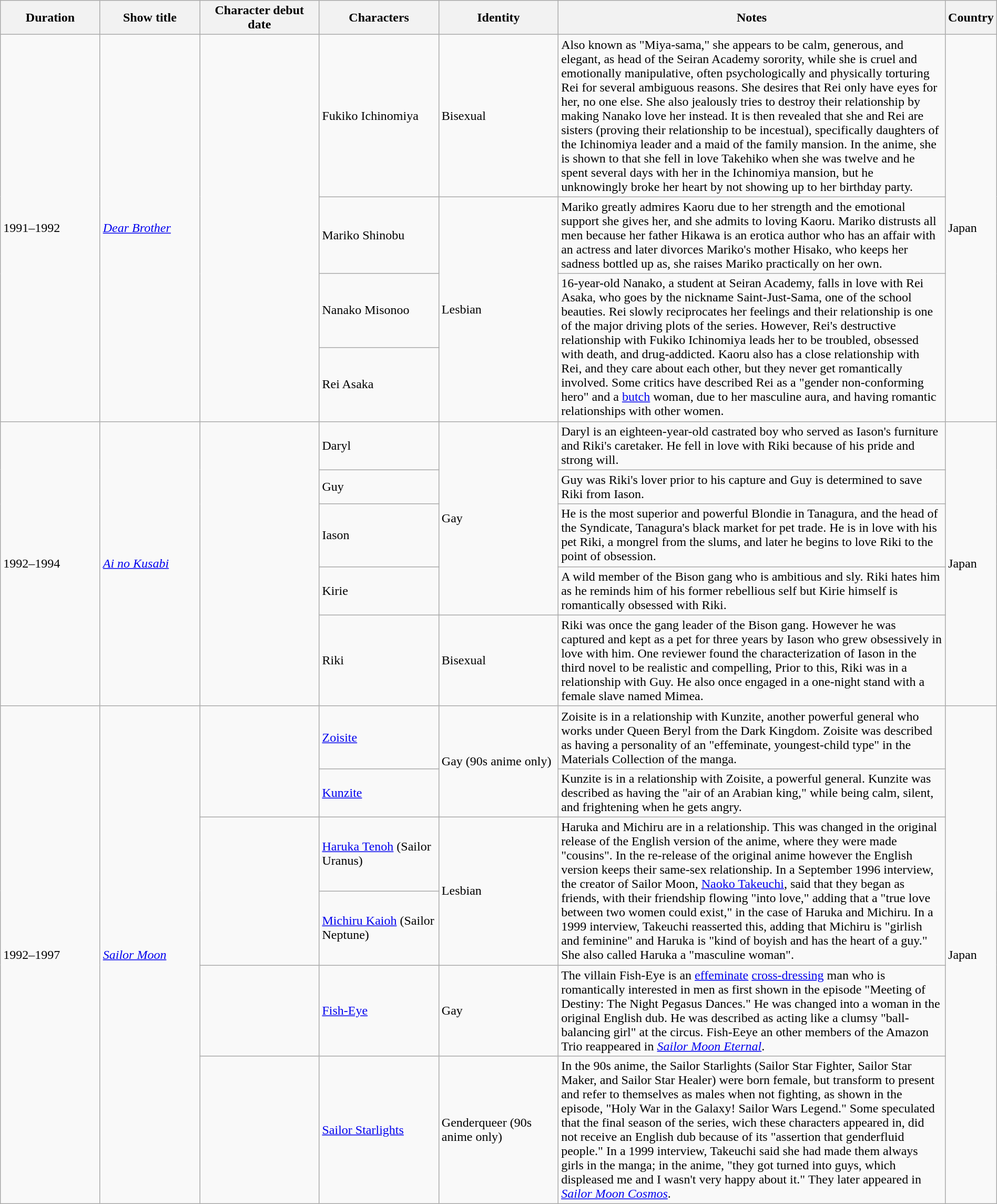<table class="wikitable sortable" style="width: 100%">
<tr>
<th scope="col" style="width:10%;">Duration</th>
<th scope="col" style="width:10%;">Show title</th>
<th scope="col" style="width:12%;">Character debut date</th>
<th scope="col" style="width:12%;">Characters</th>
<th scope="col" style="width:12%;">Identity</th>
<th>Notes</th>
<th>Country</th>
</tr>
<tr>
<td rowspan="4">1991–1992</td>
<td rowspan="4"><em><a href='#'>Dear Brother</a></em></td>
<td rowspan="4"></td>
<td>Fukiko Ichinomiya</td>
<td>Bisexual</td>
<td>Also known as "Miya-sama," she appears to be calm, generous, and elegant, as head of the Seiran Academy sorority, while she is cruel and emotionally manipulative, often psychologically and physically torturing Rei for several ambiguous reasons. She desires that Rei only have eyes for her, no one else. She also jealously tries to destroy their relationship by making Nanako love her instead. It is then revealed that she and Rei are sisters (proving their relationship to be incestual), specifically daughters of the Ichinomiya leader and a maid of the family mansion. In the anime, she is shown to that she fell in love Takehiko when she was twelve and he spent several days with her in the Ichinomiya mansion, but he unknowingly broke her heart by not showing up to her birthday party.</td>
<td rowspan="4">Japan</td>
</tr>
<tr>
<td>Mariko Shinobu</td>
<td rowspan="3">Lesbian</td>
<td>Mariko greatly admires Kaoru due to her strength and the emotional support she gives her, and she admits to loving Kaoru. Mariko distrusts all men because her father Hikawa is an erotica author who has an affair with an actress and later divorces Mariko's mother Hisako, who keeps her sadness bottled up as, she raises Mariko practically on her own.</td>
</tr>
<tr>
<td>Nanako Misonoo</td>
<td rowspan="2">16-year-old Nanako, a student at Seiran Academy, falls in love with Rei Asaka, who goes by the nickname Saint-Just-Sama, one of the school beauties. Rei slowly reciprocates her feelings and their relationship is one of the major driving plots of the series. However, Rei's destructive relationship with Fukiko Ichinomiya leads her to be troubled, obsessed with death, and drug-addicted. Kaoru also has a close relationship with Rei, and they care about each other, but they never get romantically involved. Some critics have described Rei as a "gender non-conforming hero" and a <a href='#'>butch</a> woman, due to her masculine aura, and having romantic relationships with other women.</td>
</tr>
<tr>
<td>Rei Asaka</td>
</tr>
<tr>
<td rowspan="5">1992–1994</td>
<td rowspan="5"><em><a href='#'>Ai no Kusabi</a></em></td>
<td rowspan="5"></td>
<td>Daryl</td>
<td rowspan="4">Gay</td>
<td>Daryl is an eighteen-year-old castrated boy who served as Iason's furniture and Riki's caretaker. He fell in love with Riki because of his pride and strong will.</td>
<td rowspan="5">Japan</td>
</tr>
<tr>
<td>Guy</td>
<td>Guy was Riki's lover prior to his capture and Guy is determined to save Riki from Iason.</td>
</tr>
<tr>
<td>Iason</td>
<td>He is the most superior and powerful Blondie in Tanagura, and the head of the Syndicate, Tanagura's black market for pet trade. He is in love with his pet Riki, a mongrel from the slums, and later he begins to love Riki to the point of obsession.</td>
</tr>
<tr>
<td>Kirie</td>
<td>A wild member of the Bison gang who is ambitious and sly. Riki hates him as he reminds him of his former rebellious self but Kirie himself is romantically obsessed with Riki.</td>
</tr>
<tr>
<td>Riki</td>
<td>Bisexual</td>
<td>Riki was once the gang leader of the Bison gang. However he was captured and kept as a pet for three years by Iason who grew obsessively in love with him. One reviewer found the characterization of Iason in the third novel to be realistic and compelling, Prior to this, Riki was in a relationship with Guy. He also once engaged in a one-night stand with a female slave named Mimea.</td>
</tr>
<tr>
<td rowspan="6">1992–1997</td>
<td rowspan="6"><em><a href='#'>Sailor Moon</a></em></td>
<td rowspan="2"></td>
<td><a href='#'>Zoisite</a></td>
<td rowspan="2">Gay (90s anime only)</td>
<td>Zoisite is in a relationship with Kunzite, another powerful general who works under Queen Beryl from the Dark Kingdom. Zoisite was described as having a personality of an "effeminate, youngest-child type" in the Materials Collection of the manga.</td>
<td rowspan="6">Japan</td>
</tr>
<tr>
<td><a href='#'>Kunzite</a></td>
<td>Kunzite is in a relationship with Zoisite, a powerful general. Kunzite was described as having the "air of an Arabian king," while being calm, silent, and frightening when he gets angry.</td>
</tr>
<tr>
<td rowspan="2"></td>
<td><a href='#'>Haruka Tenoh</a> (Sailor Uranus)</td>
<td rowspan="2">Lesbian</td>
<td rowspan="2">Haruka and Michiru are in a relationship. This was changed in the original release of the English version of the anime, where they were made "cousins". In the re-release of the original anime however the English version keeps their same-sex relationship. In a September 1996 interview, the creator of Sailor Moon, <a href='#'>Naoko Takeuchi</a>, said that they began as friends, with their friendship flowing "into love," adding that a "true love between two women could exist," in the case of Haruka and Michiru. In a 1999 interview, Takeuchi reasserted this, adding that Michiru is "girlish and feminine" and Haruka is "kind of boyish and has the heart of a guy." She also called Haruka a "masculine woman".</td>
</tr>
<tr>
<td><a href='#'>Michiru Kaioh</a> (Sailor Neptune)</td>
</tr>
<tr>
<td></td>
<td><a href='#'>Fish-Eye</a></td>
<td>Gay</td>
<td>The villain Fish-Eye is an <a href='#'>effeminate</a> <a href='#'>cross-dressing</a> man who is romantically interested in men as first shown in the episode "Meeting of Destiny: The Night Pegasus Dances." He was changed into a woman in the original English dub. He was described as acting like a clumsy "ball-balancing girl" at the circus. Fish-Eeye an other members of the Amazon Trio reappeared in <em><a href='#'>Sailor Moon Eternal</a></em>.</td>
</tr>
<tr>
<td></td>
<td><a href='#'>Sailor Starlights</a></td>
<td>Genderqueer (90s anime only)</td>
<td>In the 90s anime, the Sailor Starlights (Sailor Star Fighter, Sailor Star Maker, and Sailor Star Healer) were born female, but transform to present and refer to themselves as males when not fighting, as shown in the episode, "Holy War in the Galaxy! Sailor Wars Legend." Some speculated that the final season of the series, wich these characters appeared in, did not receive an English dub because of its "assertion that genderfluid people." In a 1999 interview, Takeuchi said she had made them always girls in the manga; in the anime, "they got turned into guys, which displeased me and I wasn't very happy about it." They later appeared in <em><a href='#'>Sailor Moon Cosmos</a></em>.</td>
</tr>
</table>
